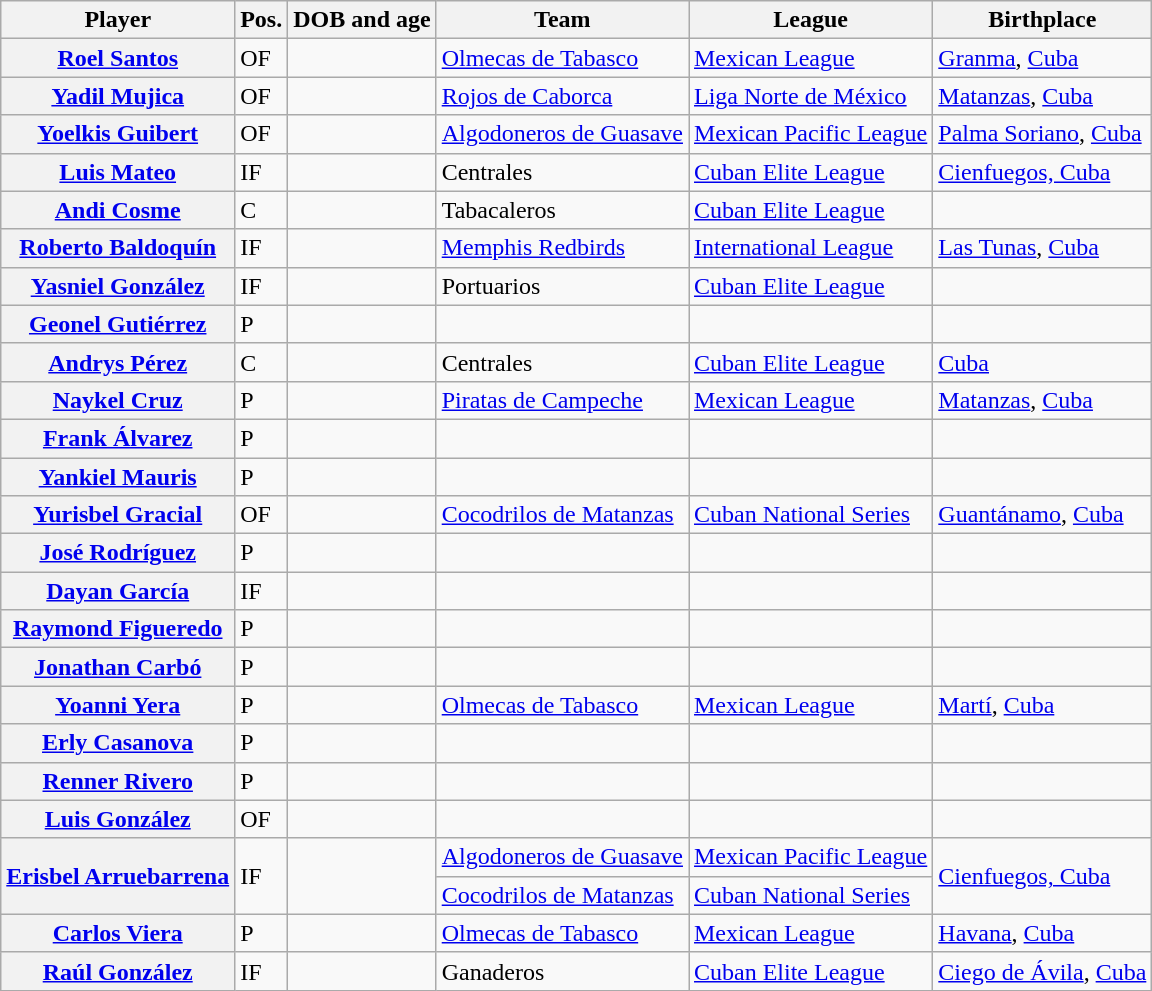<table class="wikitable sortable plainrowheaders">
<tr>
<th scope="col">Player</th>
<th scope="col">Pos.</th>
<th scope="col">DOB and age</th>
<th scope="col">Team</th>
<th scope="col">League</th>
<th scope="col">Birthplace</th>
</tr>
<tr>
<th scope="row"><a href='#'>Roel Santos</a></th>
<td>OF</td>
<td></td>
<td> <a href='#'>Olmecas de Tabasco</a></td>
<td><a href='#'>Mexican League</a></td>
<td><a href='#'>Granma</a>, <a href='#'>Cuba</a></td>
</tr>
<tr>
<th scope="row"><a href='#'>Yadil Mujica</a></th>
<td>OF</td>
<td></td>
<td> <a href='#'>Rojos de Caborca</a></td>
<td><a href='#'>Liga Norte de México</a></td>
<td><a href='#'>Matanzas</a>, <a href='#'>Cuba</a></td>
</tr>
<tr>
<th scope="row"><a href='#'>Yoelkis Guibert</a></th>
<td>OF</td>
<td></td>
<td> <a href='#'>Algodoneros de Guasave</a></td>
<td><a href='#'>Mexican Pacific League</a></td>
<td><a href='#'>Palma Soriano</a>, <a href='#'>Cuba</a></td>
</tr>
<tr>
<th scope="row"><a href='#'>Luis Mateo</a></th>
<td>IF</td>
<td></td>
<td> Centrales</td>
<td><a href='#'>Cuban Elite League</a></td>
<td><a href='#'>Cienfuegos, Cuba</a></td>
</tr>
<tr>
<th scope="row"><a href='#'>Andi Cosme</a></th>
<td>C</td>
<td></td>
<td> Tabacaleros</td>
<td><a href='#'>Cuban Elite League</a></td>
<td></td>
</tr>
<tr>
<th scope="row"><a href='#'>Roberto Baldoquín</a></th>
<td>IF</td>
<td></td>
<td> <a href='#'>Memphis Redbirds</a></td>
<td><a href='#'>International League</a></td>
<td><a href='#'>Las Tunas</a>, <a href='#'>Cuba</a></td>
</tr>
<tr>
<th scope="row"><a href='#'>Yasniel González</a></th>
<td>IF</td>
<td></td>
<td> Portuarios</td>
<td><a href='#'>Cuban Elite League</a></td>
<td></td>
</tr>
<tr>
<th scope="row"><a href='#'>Geonel Gutiérrez</a></th>
<td>P</td>
<td></td>
<td></td>
<td></td>
<td></td>
</tr>
<tr>
<th scope="row"><a href='#'>Andrys Pérez</a></th>
<td>C</td>
<td></td>
<td> Centrales</td>
<td><a href='#'>Cuban Elite League</a></td>
<td><a href='#'>Cuba</a></td>
</tr>
<tr>
<th scope="row"><a href='#'>Naykel Cruz</a></th>
<td>P</td>
<td></td>
<td> <a href='#'>Piratas de Campeche</a></td>
<td><a href='#'>Mexican League</a></td>
<td><a href='#'>Matanzas</a>, <a href='#'>Cuba</a></td>
</tr>
<tr>
<th scope="row"><a href='#'>Frank Álvarez</a></th>
<td>P</td>
<td></td>
<td></td>
<td></td>
<td></td>
</tr>
<tr>
<th scope="row"><a href='#'>Yankiel Mauris</a></th>
<td>P</td>
<td></td>
<td></td>
<td></td>
<td></td>
</tr>
<tr>
<th scope="row"><a href='#'>Yurisbel Gracial</a></th>
<td>OF</td>
<td></td>
<td> <a href='#'>Cocodrilos de Matanzas</a></td>
<td><a href='#'>Cuban National Series</a></td>
<td><a href='#'>Guantánamo</a>, <a href='#'>Cuba</a></td>
</tr>
<tr>
<th scope="row"><a href='#'>José Rodríguez</a></th>
<td>P</td>
<td></td>
<td></td>
<td></td>
<td></td>
</tr>
<tr>
<th scope="row"><a href='#'>Dayan García</a></th>
<td>IF</td>
<td></td>
<td></td>
<td></td>
<td></td>
</tr>
<tr>
<th scope="row"><a href='#'>Raymond Figueredo</a></th>
<td>P</td>
<td></td>
<td></td>
<td></td>
<td></td>
</tr>
<tr>
<th scope="row"><a href='#'>Jonathan Carbó</a></th>
<td>P</td>
<td></td>
<td></td>
<td></td>
<td></td>
</tr>
<tr>
<th scope="row"><a href='#'>Yoanni Yera</a></th>
<td>P</td>
<td></td>
<td> <a href='#'>Olmecas de Tabasco</a></td>
<td><a href='#'>Mexican League</a></td>
<td><a href='#'>Martí</a>, <a href='#'>Cuba</a></td>
</tr>
<tr>
<th scope="row"><a href='#'>Erly Casanova</a></th>
<td>P</td>
<td></td>
<td></td>
<td></td>
<td></td>
</tr>
<tr>
<th scope="row"><a href='#'>Renner Rivero</a></th>
<td>P</td>
<td></td>
<td></td>
<td></td>
<td></td>
</tr>
<tr>
<th scope="row"><a href='#'>Luis González</a></th>
<td>OF</td>
<td></td>
<td></td>
<td></td>
<td></td>
</tr>
<tr>
<th rowspan="2" scope="row"><a href='#'>Erisbel Arruebarrena</a></th>
<td rowspan="2">IF</td>
<td rowspan="2"></td>
<td> <a href='#'>Algodoneros de Guasave</a></td>
<td><a href='#'>Mexican Pacific League</a></td>
<td rowspan="2"><a href='#'>Cienfuegos, Cuba</a></td>
</tr>
<tr>
<td> <a href='#'>Cocodrilos de Matanzas</a></td>
<td><a href='#'>Cuban National Series</a></td>
</tr>
<tr>
<th scope="row"><a href='#'>Carlos Viera</a></th>
<td>P</td>
<td></td>
<td> <a href='#'>Olmecas de Tabasco</a></td>
<td><a href='#'>Mexican League</a></td>
<td><a href='#'>Havana</a>, <a href='#'>Cuba</a></td>
</tr>
<tr>
<th scope="row"><a href='#'>Raúl González</a></th>
<td>IF</td>
<td></td>
<td> Ganaderos</td>
<td><a href='#'>Cuban Elite League</a></td>
<td><a href='#'>Ciego de Ávila</a>, <a href='#'>Cuba</a></td>
</tr>
</table>
